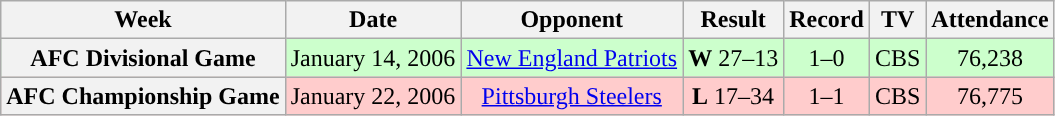<table class="wikitable" style="text-align:center;">
<tr>
<th>Week</th>
<th>Date</th>
<th>Opponent</th>
<th>Result</th>
<th>Record</th>
<th>TV</th>
<th>Attendance</th>
</tr>
<tr style="background:#cfc">
<th>AFC Divisional Game</th>
<td>January 14, 2006</td>
<td><a href='#'>New England Patriots</a></td>
<td><strong>W</strong> 27–13</td>
<td>1–0</td>
<td>CBS</td>
<td>76,238</td>
</tr>
<tr style="background:#fcc">
<th>AFC Championship Game</th>
<td>January 22, 2006</td>
<td><a href='#'>Pittsburgh Steelers</a></td>
<td><strong>L</strong> 17–34</td>
<td>1–1</td>
<td>CBS</td>
<td>76,775</td>
</tr>
</table>
